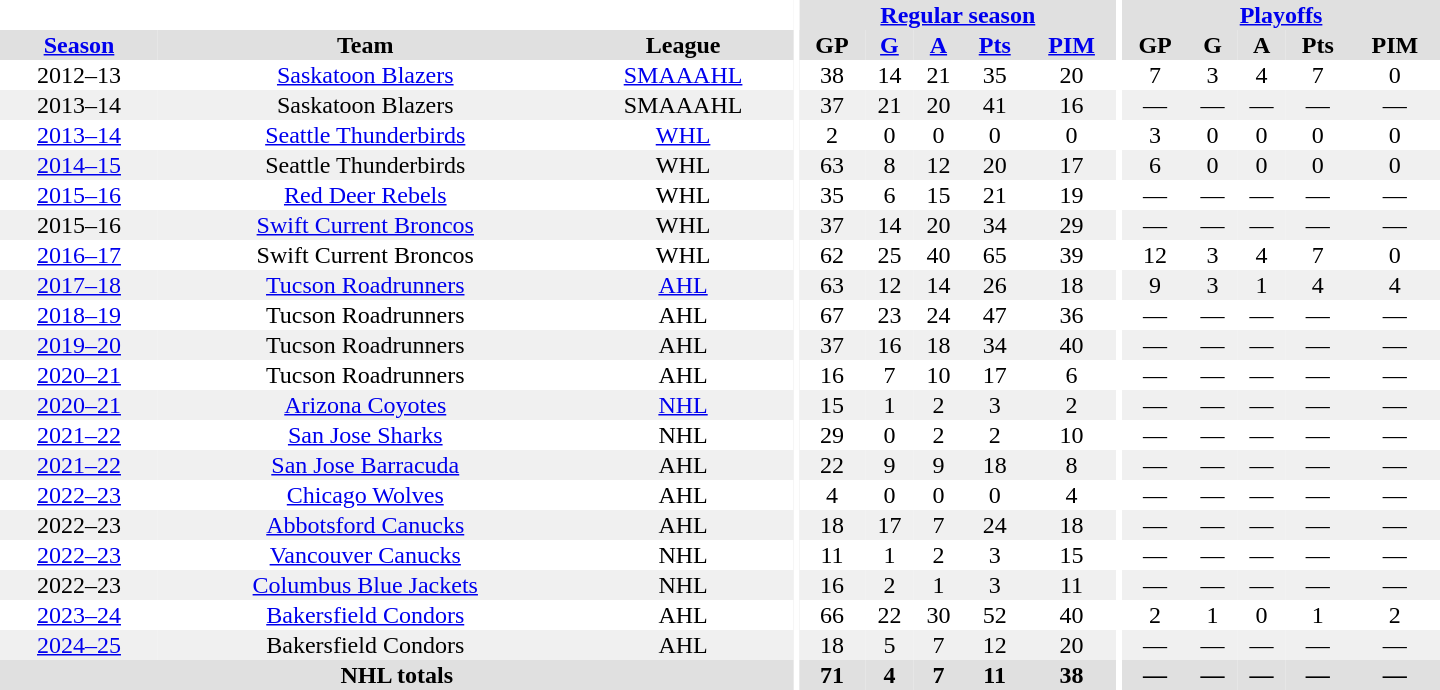<table border="0" cellpadding="1" cellspacing="0" style="text-align:center; width:60em">
<tr bgcolor="#e0e0e0">
<th colspan="3" bgcolor="#ffffff"></th>
<th rowspan="99" bgcolor="#ffffff"></th>
<th colspan="5"><a href='#'>Regular season</a></th>
<th rowspan="99" bgcolor="#ffffff"></th>
<th colspan="5"><a href='#'>Playoffs</a></th>
</tr>
<tr bgcolor="#e0e0e0">
<th><a href='#'>Season</a></th>
<th>Team</th>
<th>League</th>
<th>GP</th>
<th><a href='#'>G</a></th>
<th><a href='#'>A</a></th>
<th><a href='#'>Pts</a></th>
<th><a href='#'>PIM</a></th>
<th>GP</th>
<th>G</th>
<th>A</th>
<th>Pts</th>
<th>PIM</th>
</tr>
<tr>
<td>2012–13</td>
<td><a href='#'>Saskatoon Blazers</a></td>
<td><a href='#'>SMAAAHL</a></td>
<td>38</td>
<td>14</td>
<td>21</td>
<td>35</td>
<td>20</td>
<td>7</td>
<td>3</td>
<td>4</td>
<td>7</td>
<td>0</td>
</tr>
<tr bgcolor="#f0f0f0">
<td>2013–14</td>
<td>Saskatoon Blazers</td>
<td>SMAAAHL</td>
<td>37</td>
<td>21</td>
<td>20</td>
<td>41</td>
<td>16</td>
<td>—</td>
<td>—</td>
<td>—</td>
<td>—</td>
<td>—</td>
</tr>
<tr>
<td><a href='#'>2013–14</a></td>
<td><a href='#'>Seattle Thunderbirds</a></td>
<td><a href='#'>WHL</a></td>
<td>2</td>
<td>0</td>
<td>0</td>
<td>0</td>
<td>0</td>
<td>3</td>
<td>0</td>
<td>0</td>
<td>0</td>
<td>0</td>
</tr>
<tr bgcolor="#f0f0f0">
<td><a href='#'>2014–15</a></td>
<td>Seattle Thunderbirds</td>
<td>WHL</td>
<td>63</td>
<td>8</td>
<td>12</td>
<td>20</td>
<td>17</td>
<td>6</td>
<td>0</td>
<td>0</td>
<td>0</td>
<td>0</td>
</tr>
<tr>
<td><a href='#'>2015–16</a></td>
<td><a href='#'>Red Deer Rebels</a></td>
<td>WHL</td>
<td>35</td>
<td>6</td>
<td>15</td>
<td>21</td>
<td>19</td>
<td>—</td>
<td>—</td>
<td>—</td>
<td>—</td>
<td>—</td>
</tr>
<tr bgcolor="#f0f0f0">
<td>2015–16</td>
<td><a href='#'>Swift Current Broncos</a></td>
<td>WHL</td>
<td>37</td>
<td>14</td>
<td>20</td>
<td>34</td>
<td>29</td>
<td>—</td>
<td>—</td>
<td>—</td>
<td>—</td>
<td>—</td>
</tr>
<tr>
<td><a href='#'>2016–17</a></td>
<td>Swift Current Broncos</td>
<td>WHL</td>
<td>62</td>
<td>25</td>
<td>40</td>
<td>65</td>
<td>39</td>
<td>12</td>
<td>3</td>
<td>4</td>
<td>7</td>
<td>0</td>
</tr>
<tr bgcolor="#f0f0f0">
<td><a href='#'>2017–18</a></td>
<td><a href='#'>Tucson Roadrunners</a></td>
<td><a href='#'>AHL</a></td>
<td>63</td>
<td>12</td>
<td>14</td>
<td>26</td>
<td>18</td>
<td>9</td>
<td>3</td>
<td>1</td>
<td>4</td>
<td>4</td>
</tr>
<tr>
<td><a href='#'>2018–19</a></td>
<td>Tucson Roadrunners</td>
<td>AHL</td>
<td>67</td>
<td>23</td>
<td>24</td>
<td>47</td>
<td>36</td>
<td>—</td>
<td>—</td>
<td>—</td>
<td>—</td>
<td>—</td>
</tr>
<tr bgcolor="#f0f0f0">
<td><a href='#'>2019–20</a></td>
<td>Tucson Roadrunners</td>
<td>AHL</td>
<td>37</td>
<td>16</td>
<td>18</td>
<td>34</td>
<td>40</td>
<td>—</td>
<td>—</td>
<td>—</td>
<td>—</td>
<td>—</td>
</tr>
<tr>
<td><a href='#'>2020–21</a></td>
<td>Tucson Roadrunners</td>
<td>AHL</td>
<td>16</td>
<td>7</td>
<td>10</td>
<td>17</td>
<td>6</td>
<td>—</td>
<td>—</td>
<td>—</td>
<td>—</td>
<td>—</td>
</tr>
<tr bgcolor="#f0f0f0">
<td><a href='#'>2020–21</a></td>
<td><a href='#'>Arizona Coyotes</a></td>
<td><a href='#'>NHL</a></td>
<td>15</td>
<td>1</td>
<td>2</td>
<td>3</td>
<td>2</td>
<td>—</td>
<td>—</td>
<td>—</td>
<td>—</td>
<td>—</td>
</tr>
<tr>
<td><a href='#'>2021–22</a></td>
<td><a href='#'>San Jose Sharks</a></td>
<td>NHL</td>
<td>29</td>
<td>0</td>
<td>2</td>
<td>2</td>
<td>10</td>
<td>—</td>
<td>—</td>
<td>—</td>
<td>—</td>
<td>—</td>
</tr>
<tr bgcolor="#f0f0f0">
<td><a href='#'>2021–22</a></td>
<td><a href='#'>San Jose Barracuda</a></td>
<td>AHL</td>
<td>22</td>
<td>9</td>
<td>9</td>
<td>18</td>
<td>8</td>
<td>—</td>
<td>—</td>
<td>—</td>
<td>—</td>
<td>—</td>
</tr>
<tr>
<td><a href='#'>2022–23</a></td>
<td><a href='#'>Chicago Wolves</a></td>
<td>AHL</td>
<td>4</td>
<td>0</td>
<td>0</td>
<td>0</td>
<td>4</td>
<td>—</td>
<td>—</td>
<td>—</td>
<td>—</td>
<td>—</td>
</tr>
<tr bgcolor="#f0f0f0">
<td>2022–23</td>
<td><a href='#'>Abbotsford Canucks</a></td>
<td>AHL</td>
<td>18</td>
<td>17</td>
<td>7</td>
<td>24</td>
<td>18</td>
<td>—</td>
<td>—</td>
<td>—</td>
<td>—</td>
<td>—</td>
</tr>
<tr>
<td><a href='#'>2022–23</a></td>
<td><a href='#'>Vancouver Canucks</a></td>
<td>NHL</td>
<td>11</td>
<td>1</td>
<td>2</td>
<td>3</td>
<td>15</td>
<td>—</td>
<td>—</td>
<td>—</td>
<td>—</td>
<td>—</td>
</tr>
<tr bgcolor="#f0f0f0">
<td>2022–23</td>
<td><a href='#'>Columbus Blue Jackets</a></td>
<td>NHL</td>
<td>16</td>
<td>2</td>
<td>1</td>
<td>3</td>
<td>11</td>
<td>—</td>
<td>—</td>
<td>—</td>
<td>—</td>
<td>—</td>
</tr>
<tr>
<td><a href='#'>2023–24</a></td>
<td><a href='#'>Bakersfield Condors</a></td>
<td>AHL</td>
<td>66</td>
<td>22</td>
<td>30</td>
<td>52</td>
<td>40</td>
<td>2</td>
<td>1</td>
<td>0</td>
<td>1</td>
<td>2</td>
</tr>
<tr bgcolor="#f0f0f0">
<td><a href='#'>2024–25</a></td>
<td>Bakersfield Condors</td>
<td>AHL</td>
<td>18</td>
<td>5</td>
<td>7</td>
<td>12</td>
<td>20</td>
<td>—</td>
<td>—</td>
<td>—</td>
<td>—</td>
<td>—</td>
</tr>
<tr bgcolor="#e0e0e0">
<th colspan="3">NHL totals</th>
<th>71</th>
<th>4</th>
<th>7</th>
<th>11</th>
<th>38</th>
<th>—</th>
<th>—</th>
<th>—</th>
<th>—</th>
<th>—</th>
</tr>
</table>
